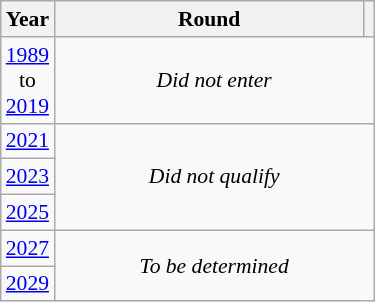<table class="wikitable" style="text-align: center; font-size:90%">
<tr>
<th>Year</th>
<th style="width:200px">Round</th>
<th></th>
</tr>
<tr>
<td><a href='#'>1989</a><br>to<br><a href='#'>2019</a></td>
<td colspan="2"><em>Did not enter</em></td>
</tr>
<tr>
<td><a href='#'>2021</a></td>
<td colspan="2" rowspan="3"><em>Did not qualify</em></td>
</tr>
<tr>
<td><a href='#'>2023</a></td>
</tr>
<tr>
<td><a href='#'>2025</a></td>
</tr>
<tr>
<td><a href='#'>2027</a></td>
<td colspan="2" rowspan="2"><em>To be determined</em></td>
</tr>
<tr>
<td><a href='#'>2029</a></td>
</tr>
</table>
